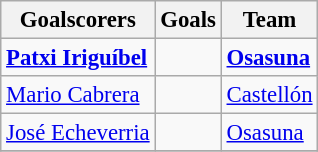<table class="wikitable sortable" style="font-size:95%;">
<tr>
<th>Goalscorers</th>
<th>Goals</th>
<th>Team</th>
</tr>
<tr>
<td> <strong><a href='#'>Patxi Iriguíbel</a> </strong></td>
<td></td>
<td><strong><a href='#'>Osasuna</a></strong></td>
</tr>
<tr>
<td> <a href='#'>Mario Cabrera</a></td>
<td></td>
<td><a href='#'>Castellón</a></td>
</tr>
<tr>
<td> <a href='#'>José Echeverria</a></td>
<td></td>
<td><a href='#'>Osasuna</a></td>
</tr>
<tr>
</tr>
</table>
